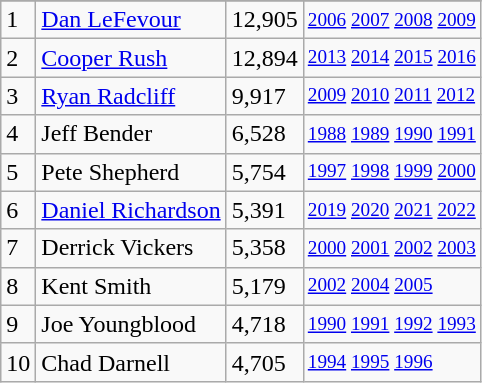<table class="wikitable">
<tr>
</tr>
<tr>
<td>1</td>
<td><a href='#'>Dan LeFevour</a></td>
<td>12,905</td>
<td style="font-size:80%;"><a href='#'>2006</a> <a href='#'>2007</a> <a href='#'>2008</a> <a href='#'>2009</a></td>
</tr>
<tr>
<td>2</td>
<td><a href='#'>Cooper Rush</a></td>
<td>12,894</td>
<td style="font-size:80%;"><a href='#'>2013</a> <a href='#'>2014</a> <a href='#'>2015</a> <a href='#'>2016</a></td>
</tr>
<tr>
<td>3</td>
<td><a href='#'>Ryan Radcliff</a></td>
<td>9,917</td>
<td style="font-size:80%;"><a href='#'>2009</a> <a href='#'>2010</a> <a href='#'>2011</a> <a href='#'>2012</a></td>
</tr>
<tr>
<td>4</td>
<td>Jeff Bender</td>
<td>6,528</td>
<td style="font-size:80%;"><a href='#'>1988</a> <a href='#'>1989</a> <a href='#'>1990</a> <a href='#'>1991</a></td>
</tr>
<tr>
<td>5</td>
<td>Pete Shepherd</td>
<td>5,754</td>
<td style="font-size:80%;"><a href='#'>1997</a> <a href='#'>1998</a> <a href='#'>1999</a> <a href='#'>2000</a></td>
</tr>
<tr>
<td>6</td>
<td><a href='#'>Daniel Richardson</a></td>
<td>5,391</td>
<td style="font-size:80%;"><a href='#'>2019</a> <a href='#'>2020</a> <a href='#'>2021</a> <a href='#'>2022</a></td>
</tr>
<tr>
<td>7</td>
<td>Derrick Vickers</td>
<td>5,358</td>
<td style="font-size:80%;"><a href='#'>2000</a> <a href='#'>2001</a> <a href='#'>2002</a> <a href='#'>2003</a></td>
</tr>
<tr>
<td>8</td>
<td>Kent Smith</td>
<td>5,179</td>
<td style="font-size:80%;"><a href='#'>2002</a> <a href='#'>2004</a> <a href='#'>2005</a></td>
</tr>
<tr>
<td>9</td>
<td>Joe Youngblood</td>
<td>4,718</td>
<td style="font-size:80%;"><a href='#'>1990</a> <a href='#'>1991</a> <a href='#'>1992</a> <a href='#'>1993</a></td>
</tr>
<tr>
<td>10</td>
<td>Chad Darnell</td>
<td>4,705</td>
<td style="font-size:80%;"><a href='#'>1994</a> <a href='#'>1995</a> <a href='#'>1996</a></td>
</tr>
</table>
